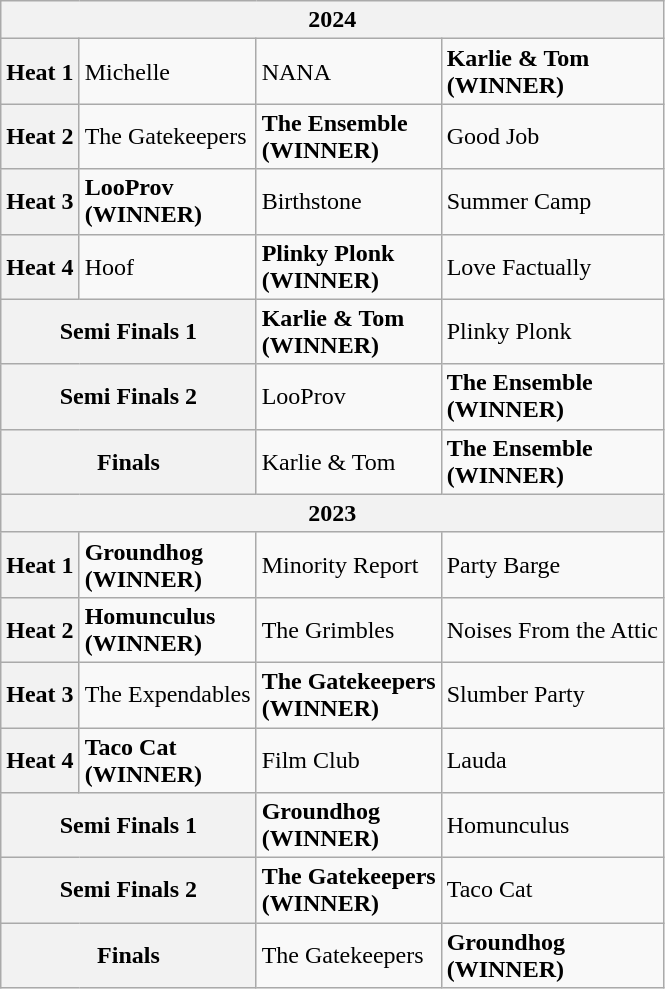<table class="wikitable">
<tr>
<th colspan="4">2024</th>
</tr>
<tr>
<th><strong>Heat 1</strong></th>
<td>Michelle</td>
<td>NANA</td>
<td><strong>Karlie & Tom</strong><br><strong>(WINNER)</strong></td>
</tr>
<tr>
<th><strong>Heat 2</strong></th>
<td>The Gatekeepers</td>
<td><strong>The Ensemble</strong><br><strong>(WINNER)</strong></td>
<td>Good Job</td>
</tr>
<tr>
<th><strong>Heat 3</strong></th>
<td><strong>LooProv</strong><br><strong>(WINNER)</strong></td>
<td>Birthstone</td>
<td>Summer Camp</td>
</tr>
<tr>
<th><strong>Heat 4</strong></th>
<td>Hoof</td>
<td><strong>Plinky Plonk</strong><br><strong>(WINNER)</strong></td>
<td>Love Factually</td>
</tr>
<tr>
<th colspan="2">Semi Finals 1</th>
<td><strong>Karlie & Tom</strong><br><strong>(WINNER)</strong></td>
<td>Plinky Plonk</td>
</tr>
<tr>
<th colspan="2">Semi Finals 2</th>
<td>LooProv</td>
<td><strong>The Ensemble</strong><br><strong>(WINNER)</strong></td>
</tr>
<tr>
<th colspan="2">Finals</th>
<td>Karlie & Tom</td>
<td><strong>The Ensemble</strong><br><strong>(WINNER)</strong></td>
</tr>
<tr>
<th colspan="4">2023</th>
</tr>
<tr>
<th><strong>Heat 1</strong></th>
<td><strong>Groundhog</strong><br><strong>(WINNER)</strong></td>
<td>Minority Report</td>
<td>Party Barge</td>
</tr>
<tr>
<th><strong>Heat 2</strong></th>
<td><strong>Homunculus</strong><br><strong>(WINNER)</strong></td>
<td>The Grimbles</td>
<td>Noises From the Attic</td>
</tr>
<tr>
<th><strong>Heat 3</strong></th>
<td>The Expendables</td>
<td><strong>The Gatekeepers</strong><br><strong>(WINNER)</strong></td>
<td>Slumber Party</td>
</tr>
<tr>
<th><strong>Heat 4</strong></th>
<td><strong>Taco Cat</strong><br><strong>(WINNER)</strong></td>
<td>Film Club</td>
<td>Lauda</td>
</tr>
<tr>
<th colspan="2">Semi Finals 1</th>
<td><strong>Groundhog</strong><br><strong>(WINNER)</strong></td>
<td>Homunculus</td>
</tr>
<tr>
<th colspan="2">Semi Finals 2</th>
<td><strong>The Gatekeepers</strong><br><strong>(WINNER)</strong></td>
<td>Taco Cat</td>
</tr>
<tr>
<th colspan="2">Finals</th>
<td>The Gatekeepers</td>
<td><strong>Groundhog</strong><br><strong>(WINNER)</strong></td>
</tr>
</table>
